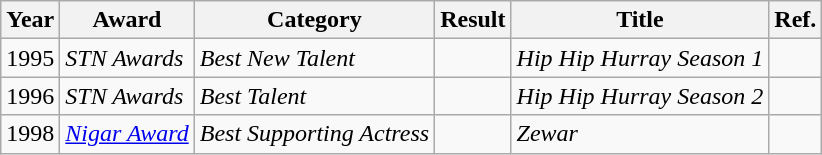<table class="wikitable">
<tr>
<th>Year</th>
<th>Award</th>
<th>Category</th>
<th>Result</th>
<th>Title</th>
<th>Ref.</th>
</tr>
<tr>
<td>1995</td>
<td><em>STN Awards</em></td>
<td><em>Best New Talent</em></td>
<td></td>
<td><em>Hip Hip Hurray Season 1</em></td>
<td></td>
</tr>
<tr>
<td>1996</td>
<td><em>STN Awards</em></td>
<td><em>Best Talent</em></td>
<td></td>
<td><em>Hip Hip Hurray Season 2</em></td>
<td></td>
</tr>
<tr>
<td>1998</td>
<td><em><a href='#'>Nigar Award</a></em></td>
<td><em>Best Supporting Actress</em></td>
<td></td>
<td><em>Zewar</em></td>
<td></td>
</tr>
</table>
